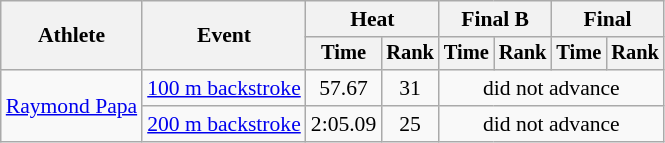<table class=wikitable style="font-size:90%">
<tr>
<th rowspan="2">Athlete</th>
<th rowspan="2">Event</th>
<th colspan="2">Heat</th>
<th colspan="2">Final B</th>
<th colspan="2">Final</th>
</tr>
<tr style="font-size:95%">
<th>Time</th>
<th>Rank</th>
<th>Time</th>
<th>Rank</th>
<th>Time</th>
<th>Rank</th>
</tr>
<tr align=center>
<td align=left rowspan=2><a href='#'>Raymond Papa</a></td>
<td align=left><a href='#'>100 m backstroke</a></td>
<td>57.67</td>
<td>31</td>
<td colspan=6>did not advance</td>
</tr>
<tr align=center>
<td align=left><a href='#'>200 m backstroke</a></td>
<td>2:05.09</td>
<td>25</td>
<td colspan=6>did not advance</td>
</tr>
</table>
